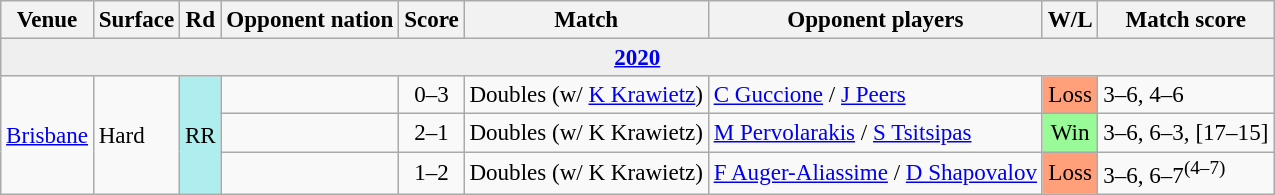<table class="wikitable nowrap" style=font-size:96%>
<tr>
<th>Venue</th>
<th>Surface</th>
<th>Rd</th>
<th>Opponent nation</th>
<th>Score</th>
<th>Match</th>
<th>Opponent players</th>
<th>W/L</th>
<th>Match score</th>
</tr>
<tr bgcolor="efefef">
<td colspan="9" align="center"><strong><a href='#'>2020</a></strong></td>
</tr>
<tr>
<td rowspan="3" align="center"><a href='#'>Brisbane</a></td>
<td rowspan="3">Hard</td>
<td rowspan="3" align="center" bgcolor="afeeee">RR</td>
<td></td>
<td align="center">0–3</td>
<td>Doubles (w/ <a href='#'>K Krawietz</a>)</td>
<td><a href='#'>C Guccione</a> / <a href='#'>J Peers</a></td>
<td bgcolor="ffa07a" align="center">Loss</td>
<td>3–6, 4–6</td>
</tr>
<tr>
<td></td>
<td align="center">2–1</td>
<td>Doubles (w/ K Krawietz)</td>
<td><a href='#'>M Pervolarakis</a> / <a href='#'>S Tsitsipas</a></td>
<td bgcolor="98fb98" align="center">Win</td>
<td>3–6, 6–3, [17–15]</td>
</tr>
<tr>
<td></td>
<td align="center">1–2</td>
<td>Doubles (w/ K Krawietz)</td>
<td><a href='#'>F Auger-Aliassime</a> / <a href='#'>D Shapovalov</a></td>
<td bgcolor="ffa07a" align="center">Loss</td>
<td>3–6, 6–7<sup>(4–7)</sup></td>
</tr>
</table>
